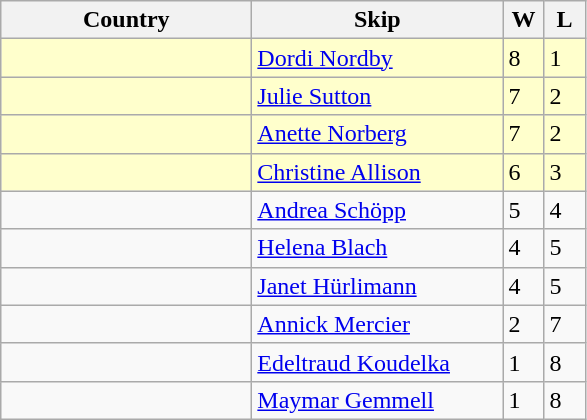<table class="wikitable">
<tr>
<th bgcolor="#efefef" width="160">Country</th>
<th bgcolor="#efefef" width="160">Skip</th>
<th bgcolor="#efefef" width="20">W</th>
<th bgcolor="#efefef" width="20">L</th>
</tr>
<tr bgcolor="#ffffcc">
<td></td>
<td><a href='#'>Dordi Nordby</a></td>
<td>8</td>
<td>1</td>
</tr>
<tr bgcolor="#ffffcc">
<td></td>
<td><a href='#'>Julie Sutton</a></td>
<td>7</td>
<td>2</td>
</tr>
<tr bgcolor="#ffffcc">
<td></td>
<td><a href='#'>Anette Norberg</a></td>
<td>7</td>
<td>2</td>
</tr>
<tr bgcolor="#ffffcc">
<td></td>
<td><a href='#'>Christine Allison</a></td>
<td>6</td>
<td>3</td>
</tr>
<tr>
<td></td>
<td><a href='#'>Andrea Schöpp</a></td>
<td>5</td>
<td>4</td>
</tr>
<tr>
<td></td>
<td><a href='#'>Helena Blach</a></td>
<td>4</td>
<td>5</td>
</tr>
<tr>
<td></td>
<td><a href='#'>Janet Hürlimann</a></td>
<td>4</td>
<td>5</td>
</tr>
<tr>
<td></td>
<td><a href='#'>Annick Mercier</a></td>
<td>2</td>
<td>7</td>
</tr>
<tr>
<td></td>
<td><a href='#'>Edeltraud Koudelka</a></td>
<td>1</td>
<td>8</td>
</tr>
<tr>
<td></td>
<td><a href='#'>Maymar Gemmell</a></td>
<td>1</td>
<td>8</td>
</tr>
</table>
